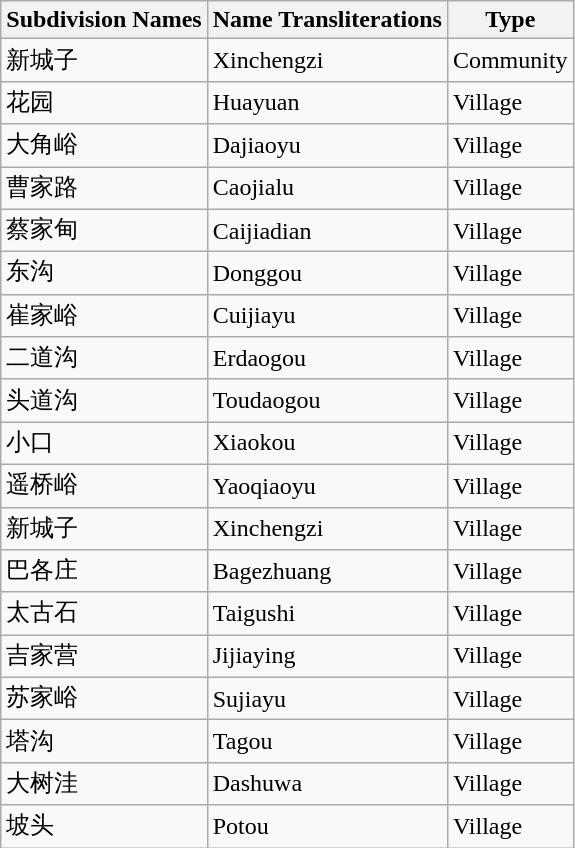<table class="wikitable sortable">
<tr>
<th>Subdivision Names</th>
<th>Name Transliterations</th>
<th>Type</th>
</tr>
<tr>
<td>新城子</td>
<td>Xinchengzi</td>
<td>Community</td>
</tr>
<tr>
<td>花园</td>
<td>Huayuan</td>
<td>Village</td>
</tr>
<tr>
<td>大角峪</td>
<td>Dajiaoyu</td>
<td>Village</td>
</tr>
<tr>
<td>曹家路</td>
<td>Caojialu</td>
<td>Village</td>
</tr>
<tr>
<td>蔡家甸</td>
<td>Caijiadian</td>
<td>Village</td>
</tr>
<tr>
<td>东沟</td>
<td>Donggou</td>
<td>Village</td>
</tr>
<tr>
<td>崔家峪</td>
<td>Cuijiayu</td>
<td>Village</td>
</tr>
<tr>
<td>二道沟</td>
<td>Erdaogou</td>
<td>Village</td>
</tr>
<tr>
<td>头道沟</td>
<td>Toudaogou</td>
<td>Village</td>
</tr>
<tr>
<td>小口</td>
<td>Xiaokou</td>
<td>Village</td>
</tr>
<tr>
<td>遥桥峪</td>
<td>Yaoqiaoyu</td>
<td>Village</td>
</tr>
<tr>
<td>新城子</td>
<td>Xinchengzi</td>
<td>Village</td>
</tr>
<tr>
<td>巴各庄</td>
<td>Bagezhuang</td>
<td>Village</td>
</tr>
<tr>
<td>太古石</td>
<td>Taigushi</td>
<td>Village</td>
</tr>
<tr>
<td>吉家营</td>
<td>Jijiaying</td>
<td>Village</td>
</tr>
<tr>
<td>苏家峪</td>
<td>Sujiayu</td>
<td>Village</td>
</tr>
<tr>
<td>塔沟</td>
<td>Tagou</td>
<td>Village</td>
</tr>
<tr>
<td>大树洼</td>
<td>Dashuwa</td>
<td>Village</td>
</tr>
<tr>
<td>坡头</td>
<td>Potou</td>
<td>Village</td>
</tr>
</table>
